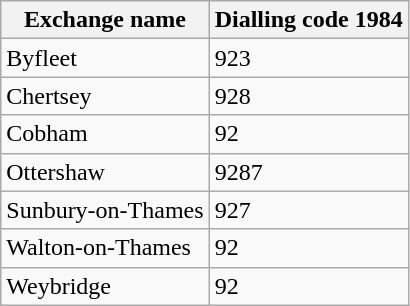<table class="wikitable" style="width: auto; margin-left: 1.5em;">
<tr>
<th scope="col">Exchange name</th>
<th scope="col">Dialling code 1984</th>
</tr>
<tr>
<td>Byfleet</td>
<td>923</td>
</tr>
<tr>
<td>Chertsey</td>
<td>928</td>
</tr>
<tr>
<td>Cobham</td>
<td>92</td>
</tr>
<tr>
<td>Ottershaw</td>
<td>9287</td>
</tr>
<tr>
<td>Sunbury-on-Thames</td>
<td>927</td>
</tr>
<tr>
<td>Walton-on-Thames</td>
<td>92</td>
</tr>
<tr>
<td>Weybridge</td>
<td>92</td>
</tr>
</table>
